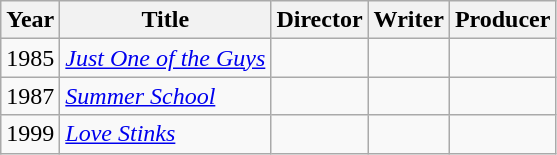<table class="wikitable">
<tr>
<th>Year</th>
<th>Title</th>
<th>Director</th>
<th>Writer</th>
<th>Producer</th>
</tr>
<tr>
<td>1985</td>
<td><em><a href='#'>Just One of the Guys</a></em></td>
<td></td>
<td></td>
<td></td>
</tr>
<tr>
<td>1987</td>
<td><em><a href='#'>Summer School</a></em></td>
<td></td>
<td></td>
<td></td>
</tr>
<tr>
<td>1999</td>
<td><em><a href='#'>Love Stinks</a></em></td>
<td></td>
<td></td>
<td></td>
</tr>
</table>
